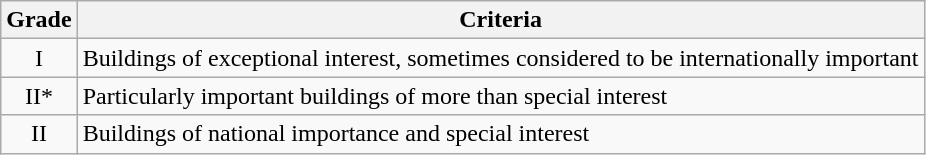<table class="wikitable">
<tr>
<th>Grade</th>
<th>Criteria</th>
</tr>
<tr>
<td align="center" >I</td>
<td>Buildings of exceptional interest, sometimes considered to be internationally important</td>
</tr>
<tr>
<td align="center" >II*</td>
<td>Particularly important buildings of more than special interest</td>
</tr>
<tr>
<td align="center" >II</td>
<td>Buildings of national importance and special interest</td>
</tr>
</table>
